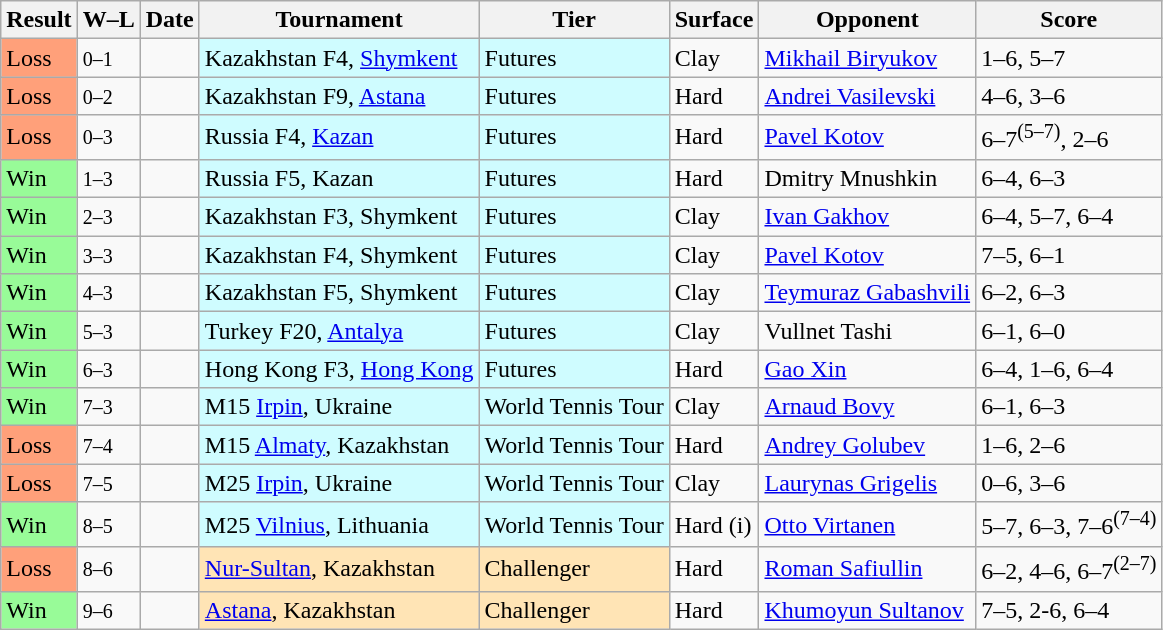<table class="sortable wikitable">
<tr>
<th>Result</th>
<th class="unsortable">W–L</th>
<th>Date</th>
<th>Tournament</th>
<th>Tier</th>
<th>Surface</th>
<th>Opponent</th>
<th class="unsortable">Score</th>
</tr>
<tr>
<td bgcolor=FFA07A>Loss</td>
<td><small>0–1</small></td>
<td></td>
<td style="background:#cffcff;">Kazakhstan F4, <a href='#'>Shymkent</a></td>
<td style="background:#cffcff;">Futures</td>
<td>Clay</td>
<td> <a href='#'>Mikhail Biryukov</a></td>
<td>1–6, 5–7</td>
</tr>
<tr>
<td bgcolor=FFA07A>Loss</td>
<td><small>0–2</small></td>
<td></td>
<td style="background:#cffcff;">Kazakhstan F9, <a href='#'>Astana</a></td>
<td style="background:#cffcff;">Futures</td>
<td>Hard</td>
<td> <a href='#'>Andrei Vasilevski</a></td>
<td>4–6, 3–6</td>
</tr>
<tr>
<td bgcolor=FFA07A>Loss</td>
<td><small>0–3</small></td>
<td></td>
<td style="background:#cffcff;">Russia F4, <a href='#'>Kazan</a></td>
<td style="background:#cffcff;">Futures</td>
<td>Hard</td>
<td> <a href='#'>Pavel Kotov</a></td>
<td>6–7<sup>(5–7)</sup>, 2–6</td>
</tr>
<tr>
<td bgcolor=98FB98>Win</td>
<td><small>1–3</small></td>
<td></td>
<td style="background:#cffcff;">Russia F5, Kazan</td>
<td style="background:#cffcff;">Futures</td>
<td>Hard</td>
<td> Dmitry Mnushkin</td>
<td>6–4, 6–3</td>
</tr>
<tr>
<td bgcolor=98FB98>Win</td>
<td><small>2–3</small></td>
<td></td>
<td style="background:#cffcff;">Kazakhstan F3, Shymkent</td>
<td style="background:#cffcff;">Futures</td>
<td>Clay</td>
<td> <a href='#'>Ivan Gakhov</a></td>
<td>6–4, 5–7, 6–4</td>
</tr>
<tr>
<td bgcolor=98FB98>Win</td>
<td><small>3–3</small></td>
<td></td>
<td style="background:#cffcff;">Kazakhstan F4, Shymkent</td>
<td style="background:#cffcff;">Futures</td>
<td>Clay</td>
<td> <a href='#'>Pavel Kotov</a></td>
<td>7–5, 6–1</td>
</tr>
<tr>
<td bgcolor=98FB98>Win</td>
<td><small>4–3</small></td>
<td></td>
<td style="background:#cffcff;">Kazakhstan F5, Shymkent</td>
<td style="background:#cffcff;">Futures</td>
<td>Clay</td>
<td> <a href='#'>Teymuraz Gabashvili</a></td>
<td>6–2, 6–3</td>
</tr>
<tr>
<td bgcolor=98FB98>Win</td>
<td><small>5–3</small></td>
<td></td>
<td style="background:#cffcff;">Turkey F20, <a href='#'>Antalya</a></td>
<td style="background:#cffcff;">Futures</td>
<td>Clay</td>
<td> Vullnet Tashi</td>
<td>6–1, 6–0</td>
</tr>
<tr>
<td bgcolor=98FB98>Win</td>
<td><small>6–3</small></td>
<td></td>
<td style="background:#cffcff;">Hong Kong F3, <a href='#'>Hong Kong</a></td>
<td style="background:#cffcff;">Futures</td>
<td>Hard</td>
<td> <a href='#'>Gao Xin</a></td>
<td>6–4, 1–6, 6–4</td>
</tr>
<tr>
<td bgcolor=98FB98>Win</td>
<td><small>7–3</small></td>
<td></td>
<td style="background:#cffcff;">M15 <a href='#'>Irpin</a>, Ukraine</td>
<td style="background:#cffcff;">World Tennis Tour</td>
<td>Clay</td>
<td> <a href='#'>Arnaud Bovy</a></td>
<td>6–1, 6–3</td>
</tr>
<tr>
<td bgcolor=FFA07A>Loss</td>
<td><small>7–4</small></td>
<td></td>
<td style="background:#cffcff;">M15 <a href='#'>Almaty</a>, Kazakhstan</td>
<td style="background:#cffcff;">World Tennis Tour</td>
<td>Hard</td>
<td> <a href='#'>Andrey Golubev</a></td>
<td>1–6, 2–6</td>
</tr>
<tr>
<td bgcolor=FFA07A>Loss</td>
<td><small>7–5</small></td>
<td></td>
<td style="background:#cffcff;">M25 <a href='#'>Irpin</a>, Ukraine</td>
<td style="background:#cffcff;">World Tennis Tour</td>
<td>Clay</td>
<td> <a href='#'>Laurynas Grigelis</a></td>
<td>0–6, 3–6</td>
</tr>
<tr>
<td bgcolor=98FB98>Win</td>
<td><small>8–5</small></td>
<td></td>
<td style="background:#cffcff;">M25 <a href='#'>Vilnius</a>, Lithuania</td>
<td style="background:#cffcff;">World Tennis Tour</td>
<td>Hard (i)</td>
<td> <a href='#'>Otto Virtanen</a></td>
<td>5–7, 6–3, 7–6<sup>(7–4)</sup></td>
</tr>
<tr>
<td bgcolor=FFA07A>Loss</td>
<td><small>8–6</small></td>
<td><a href='#'></a></td>
<td bgcolor=moccasin><a href='#'>Nur-Sultan</a>, Kazakhstan</td>
<td bgcolor=moccasin>Challenger</td>
<td>Hard</td>
<td> <a href='#'>Roman Safiullin</a></td>
<td>6–2, 4–6, 6–7<sup>(2–7)</sup></td>
</tr>
<tr>
<td bgcolor=98FB98>Win</td>
<td><small>9–6</small></td>
<td><a href='#'></a></td>
<td bgcolor=moccasin><a href='#'>Astana</a>, Kazakhstan</td>
<td bgcolor=moccasin>Challenger</td>
<td>Hard</td>
<td> <a href='#'>Khumoyun Sultanov</a></td>
<td>7–5, 2-6, 6–4</td>
</tr>
</table>
